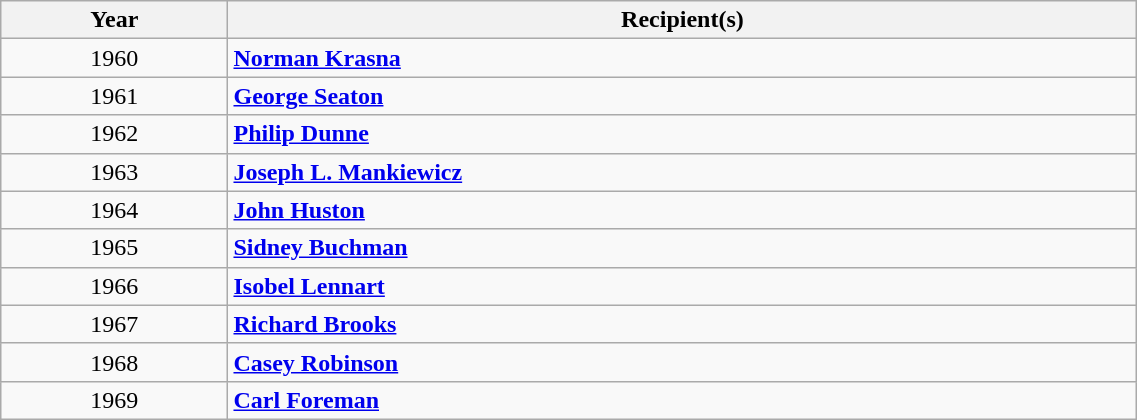<table class="wikitable" style="width: 60%;">
<tr>
<th width="20%">Year</th>
<th width="80%">Recipient(s)</th>
</tr>
<tr>
<td style="text-align:center;">1960</td>
<td><strong><a href='#'>Norman Krasna</a></strong></td>
</tr>
<tr>
<td style="text-align:center;">1961</td>
<td><strong><a href='#'>George Seaton</a></strong></td>
</tr>
<tr>
<td style="text-align:center;">1962</td>
<td><strong><a href='#'>Philip Dunne</a></strong></td>
</tr>
<tr>
<td style="text-align:center;">1963</td>
<td><strong><a href='#'>Joseph L. Mankiewicz</a></strong></td>
</tr>
<tr>
<td style="text-align:center;">1964</td>
<td><strong><a href='#'>John Huston</a></strong></td>
</tr>
<tr>
<td style="text-align:center;">1965</td>
<td><strong><a href='#'>Sidney Buchman</a></strong></td>
</tr>
<tr>
<td style="text-align:center;">1966</td>
<td><strong><a href='#'>Isobel Lennart</a></strong></td>
</tr>
<tr>
<td style="text-align:center;">1967</td>
<td><strong><a href='#'>Richard Brooks</a></strong></td>
</tr>
<tr>
<td style="text-align:center;">1968</td>
<td><strong><a href='#'>Casey Robinson</a></strong></td>
</tr>
<tr>
<td style="text-align:center;">1969</td>
<td><strong><a href='#'>Carl Foreman</a></strong></td>
</tr>
</table>
